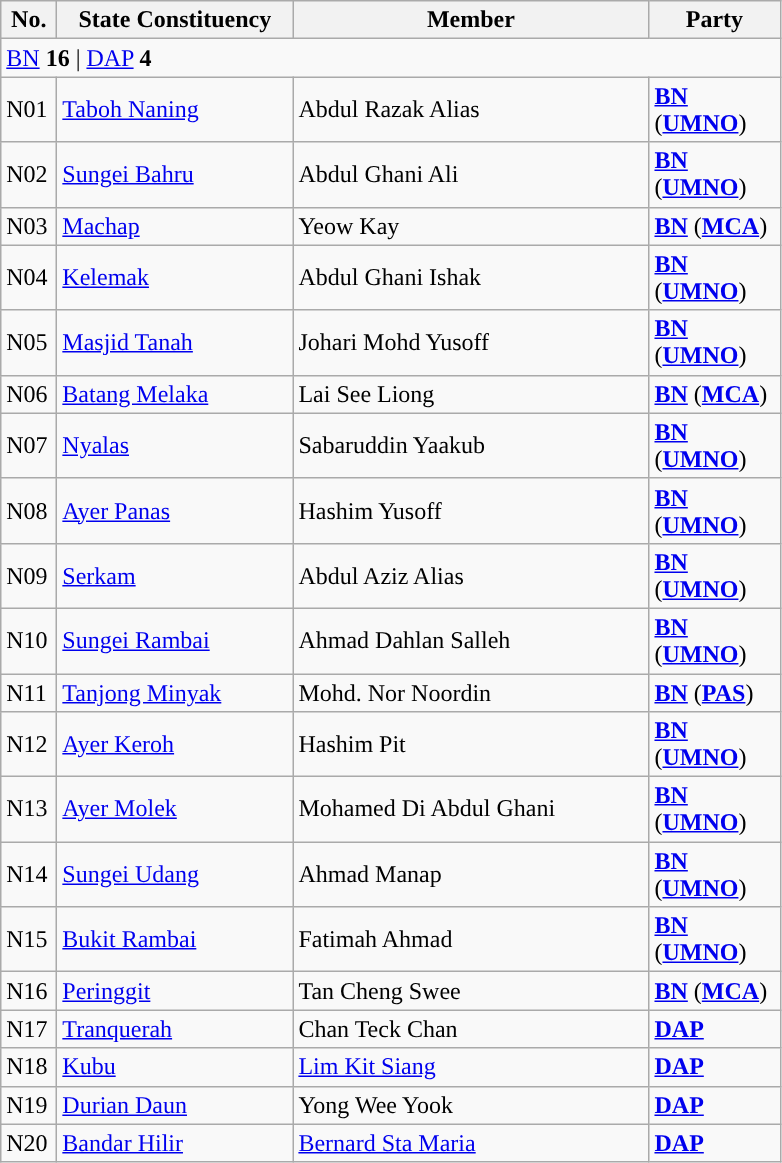<table class="wikitable sortable">
<tr>
<th style="width:30px;">No.</th>
<th style="width:150px;">State Constituency</th>
<th style="width:230px;">Member</th>
<th style="width:80px;">Party</th>
</tr>
<tr>
<td colspan="4"><a href='#'>BN</a> <strong>16</strong> | <a href='#'>DAP</a> <strong>4</strong></td>
</tr>
<tr>
<td>N01</td>
<td><a href='#'>Taboh Naning</a></td>
<td>Abdul Razak Alias</td>
<td><strong><a href='#'>BN</a></strong> (<strong><a href='#'>UMNO</a></strong>)</td>
</tr>
<tr>
<td>N02</td>
<td><a href='#'>Sungei Bahru</a></td>
<td>Abdul Ghani Ali</td>
<td><strong><a href='#'>BN</a></strong> (<strong><a href='#'>UMNO</a></strong>)</td>
</tr>
<tr>
<td>N03</td>
<td><a href='#'>Machap</a></td>
<td>Yeow Kay</td>
<td><strong><a href='#'>BN</a></strong> (<strong><a href='#'>MCA</a></strong>)</td>
</tr>
<tr>
<td>N04</td>
<td><a href='#'>Kelemak</a></td>
<td>Abdul Ghani Ishak</td>
<td><strong><a href='#'>BN</a></strong> (<strong><a href='#'>UMNO</a></strong>)</td>
</tr>
<tr>
<td>N05</td>
<td><a href='#'>Masjid Tanah</a></td>
<td>Johari Mohd Yusoff</td>
<td><strong><a href='#'>BN</a></strong> (<strong><a href='#'>UMNO</a></strong>)</td>
</tr>
<tr>
<td>N06</td>
<td><a href='#'>Batang Melaka</a></td>
<td>Lai See Liong</td>
<td><strong><a href='#'>BN</a></strong> (<strong><a href='#'>MCA</a></strong>)</td>
</tr>
<tr>
<td>N07</td>
<td><a href='#'>Nyalas</a></td>
<td>Sabaruddin Yaakub</td>
<td><strong><a href='#'>BN</a></strong> (<strong><a href='#'>UMNO</a></strong>)</td>
</tr>
<tr>
<td>N08</td>
<td><a href='#'>Ayer Panas</a></td>
<td>Hashim Yusoff</td>
<td><strong><a href='#'>BN</a></strong> (<strong><a href='#'>UMNO</a></strong>)</td>
</tr>
<tr>
<td>N09</td>
<td><a href='#'>Serkam</a></td>
<td>Abdul Aziz Alias</td>
<td><strong><a href='#'>BN</a></strong> (<strong><a href='#'>UMNO</a></strong>)</td>
</tr>
<tr>
<td>N10</td>
<td><a href='#'>Sungei Rambai</a></td>
<td>Ahmad Dahlan Salleh</td>
<td><strong><a href='#'>BN</a></strong> (<strong><a href='#'>UMNO</a></strong>)</td>
</tr>
<tr>
<td>N11</td>
<td><a href='#'>Tanjong Minyak</a></td>
<td>Mohd. Nor Noordin</td>
<td><strong><a href='#'>BN</a></strong> (<strong><a href='#'>PAS</a></strong>)</td>
</tr>
<tr>
<td>N12</td>
<td><a href='#'>Ayer Keroh</a></td>
<td>Hashim Pit</td>
<td><strong><a href='#'>BN</a></strong> (<strong><a href='#'>UMNO</a></strong>)</td>
</tr>
<tr>
<td>N13</td>
<td><a href='#'>Ayer Molek</a></td>
<td>Mohamed Di Abdul Ghani</td>
<td><strong><a href='#'>BN</a></strong> (<strong><a href='#'>UMNO</a></strong>)</td>
</tr>
<tr>
<td>N14</td>
<td><a href='#'>Sungei Udang</a></td>
<td>Ahmad Manap</td>
<td><strong><a href='#'>BN</a></strong> (<strong><a href='#'>UMNO</a></strong>)</td>
</tr>
<tr>
<td>N15</td>
<td><a href='#'>Bukit Rambai</a></td>
<td>Fatimah Ahmad</td>
<td><strong><a href='#'>BN</a></strong> (<strong><a href='#'>UMNO</a></strong>)</td>
</tr>
<tr>
<td>N16</td>
<td><a href='#'>Peringgit</a></td>
<td>Tan Cheng Swee</td>
<td><strong><a href='#'>BN</a></strong> (<strong><a href='#'>MCA</a></strong>)</td>
</tr>
<tr>
<td>N17</td>
<td><a href='#'>Tranquerah</a></td>
<td>Chan Teck Chan</td>
<td><strong><a href='#'>DAP</a></strong></td>
</tr>
<tr>
<td>N18</td>
<td><a href='#'>Kubu</a></td>
<td><a href='#'>Lim Kit Siang</a></td>
<td><strong><a href='#'>DAP</a></strong></td>
</tr>
<tr>
<td>N19</td>
<td><a href='#'>Durian Daun</a></td>
<td>Yong Wee Yook</td>
<td><strong><a href='#'>DAP</a></strong></td>
</tr>
<tr>
<td>N20</td>
<td><a href='#'>Bandar Hilir</a></td>
<td><a href='#'>Bernard Sta Maria</a></td>
<td><strong><a href='#'>DAP</a></strong></td>
</tr>
</table>
